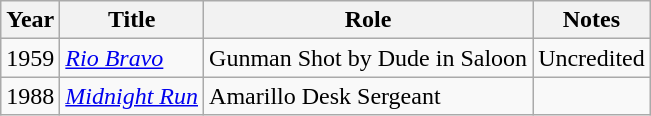<table class="wikitable">
<tr>
<th>Year</th>
<th>Title</th>
<th>Role</th>
<th>Notes</th>
</tr>
<tr>
<td>1959</td>
<td><em><a href='#'>Rio Bravo</a></em></td>
<td>Gunman Shot by Dude in Saloon</td>
<td>Uncredited</td>
</tr>
<tr>
<td>1988</td>
<td><em><a href='#'>Midnight Run</a></em></td>
<td>Amarillo Desk Sergeant</td>
<td></td>
</tr>
</table>
